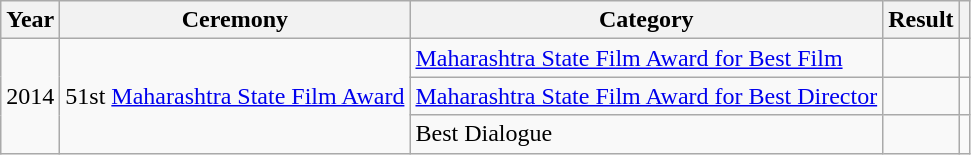<table class="wikitable">
<tr>
<th>Year</th>
<th>Ceremony</th>
<th>Category</th>
<th>Result</th>
<th></th>
</tr>
<tr>
<td Rowspan="3">2014</td>
<td Rowspan="3">51st <a href='#'>Maharashtra State Film Award</a></td>
<td><a href='#'>Maharashtra State Film Award for Best Film</a></td>
<td></td>
<td></td>
</tr>
<tr>
<td><a href='#'>Maharashtra State Film Award for Best Director</a></td>
<td></td>
<td></td>
</tr>
<tr>
<td>Best Dialogue</td>
<td></td>
<td></td>
</tr>
</table>
